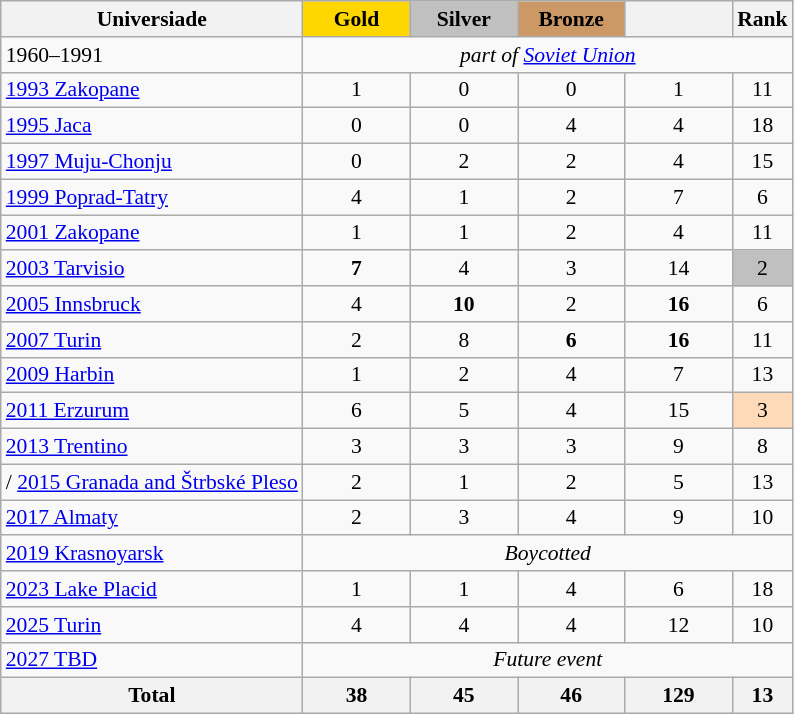<table class="wikitable" style="text-align:center; font-size:90%;">
<tr>
<th>Universiade</th>
<td style="background:gold; width:4.5em; font-weight:bold;">Gold<br></td>
<td style="background:silver; width:4.5em; font-weight:bold;">Silver<br></td>
<td style="background:#cc9966; width:4.5em; font-weight:bold;">Bronze<br></td>
<th style="width:4.5em; font-weight:bold;"></th>
<th>Rank</th>
</tr>
<tr>
<td align=left>1960–1991</td>
<td colspan=5><em>part of  <a href='#'>Soviet Union</a></em></td>
</tr>
<tr>
<td align=left> <a href='#'>1993 Zakopane</a></td>
<td>1</td>
<td>0</td>
<td>0</td>
<td>1</td>
<td>11</td>
</tr>
<tr>
<td align=left> <a href='#'>1995 Jaca</a></td>
<td>0</td>
<td>0</td>
<td>4</td>
<td>4</td>
<td>18</td>
</tr>
<tr>
<td align=left> <a href='#'>1997 Muju-Chonju</a></td>
<td>0</td>
<td>2</td>
<td>2</td>
<td>4</td>
<td>15</td>
</tr>
<tr>
<td align=left> <a href='#'>1999 Poprad-Tatry</a></td>
<td>4</td>
<td>1</td>
<td>2</td>
<td>7</td>
<td>6</td>
</tr>
<tr>
<td align=left> <a href='#'>2001 Zakopane</a></td>
<td>1</td>
<td>1</td>
<td>2</td>
<td>4</td>
<td>11</td>
</tr>
<tr>
<td align=left> <a href='#'>2003 Tarvisio</a></td>
<td><strong>7</strong></td>
<td>4</td>
<td>3</td>
<td>14</td>
<td style="background:silver">2</td>
</tr>
<tr>
<td align=left> <a href='#'>2005 Innsbruck</a></td>
<td>4</td>
<td><strong>10</strong></td>
<td>2</td>
<td><strong>16</strong></td>
<td>6</td>
</tr>
<tr>
<td align=left> <a href='#'>2007 Turin</a></td>
<td>2</td>
<td>8</td>
<td><strong>6</strong></td>
<td><strong>16</strong></td>
<td>11</td>
</tr>
<tr>
<td align=left> <a href='#'>2009 Harbin</a></td>
<td>1</td>
<td>2</td>
<td>4</td>
<td>7</td>
<td>13</td>
</tr>
<tr>
<td align=left> <a href='#'>2011 Erzurum</a></td>
<td>6</td>
<td>5</td>
<td>4</td>
<td>15</td>
<td style="background:#ffdab9;">3</td>
</tr>
<tr>
<td align=left> <a href='#'>2013 Trentino</a></td>
<td>3</td>
<td>3</td>
<td>3</td>
<td>9</td>
<td>8</td>
</tr>
<tr>
<td align=left> /  <a href='#'>2015 Granada and Štrbské Pleso</a></td>
<td>2</td>
<td>1</td>
<td>2</td>
<td>5</td>
<td>13</td>
</tr>
<tr>
<td align=left> <a href='#'>2017 Almaty</a></td>
<td>2</td>
<td>3</td>
<td>4</td>
<td>9</td>
<td>10</td>
</tr>
<tr>
<td align=left> <a href='#'>2019 Krasnoyarsk</a></td>
<td colspan=5><em>Boycotted</em></td>
</tr>
<tr>
<td align=left> <a href='#'>2023 Lake Placid</a></td>
<td>1</td>
<td>1</td>
<td>4</td>
<td>6</td>
<td>18</td>
</tr>
<tr>
<td align=left> <a href='#'>2025 Turin</a></td>
<td>4</td>
<td>4</td>
<td>4</td>
<td>12</td>
<td>10</td>
</tr>
<tr>
<td align=left> <a href='#'>2027 TBD</a></td>
<td colspan=5><em>Future event</em></td>
</tr>
<tr>
<th>Total</th>
<th>38</th>
<th>45</th>
<th>46</th>
<th>129</th>
<th>13</th>
</tr>
</table>
